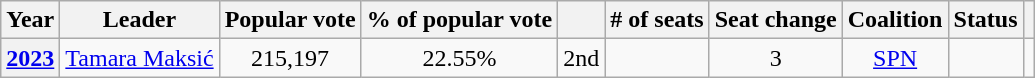<table class="wikitable" style="text-align:center">
<tr>
<th>Year</th>
<th>Leader</th>
<th>Popular vote</th>
<th>% of popular vote</th>
<th></th>
<th># of seats</th>
<th>Seat change</th>
<th>Coalition</th>
<th>Status</th>
<th></th>
</tr>
<tr>
<th><a href='#'>2023</a></th>
<td><a href='#'>Tamara Maksić</a></td>
<td>215,197</td>
<td>22.55%</td>
<td> 2nd</td>
<td></td>
<td> 3</td>
<td><a href='#'>SPN</a></td>
<td></td>
<td></td>
</tr>
</table>
